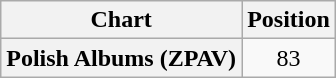<table class="wikitable plainrowheaders" style="text-align:center">
<tr>
<th scope="col">Chart</th>
<th scope="col">Position</th>
</tr>
<tr>
<th scope="row">Polish Albums (ZPAV)</th>
<td>83</td>
</tr>
</table>
